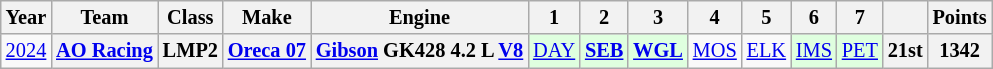<table class="wikitable" style="text-align:center; font-size:85%">
<tr>
<th>Year</th>
<th>Team</th>
<th>Class</th>
<th>Make</th>
<th>Engine</th>
<th>1</th>
<th>2</th>
<th>3</th>
<th>4</th>
<th>5</th>
<th>6</th>
<th>7</th>
<th></th>
<th>Points</th>
</tr>
<tr>
<td><a href='#'>2024</a></td>
<th nowrap><a href='#'>AO Racing</a></th>
<th>LMP2</th>
<th nowrap><a href='#'>Oreca 07</a></th>
<th nowrap><a href='#'>Gibson</a> GK428 4.2 L <a href='#'>V8</a></th>
<td style="background:#DFFFDF;"><a href='#'>DAY</a><br></td>
<td style="background:#DFFFDF;"><strong><a href='#'>SEB</a></strong><br></td>
<td style="background:#DFFFDF;"><strong><a href='#'>WGL</a></strong><br></td>
<td><a href='#'>MOS</a></td>
<td><a href='#'>ELK</a></td>
<td style="background:#DFFFDF;"><a href='#'>IMS</a><br></td>
<td style="background:#DFFFDF;"><a href='#'>PET</a><br></td>
<th>21st</th>
<th>1342</th>
</tr>
</table>
